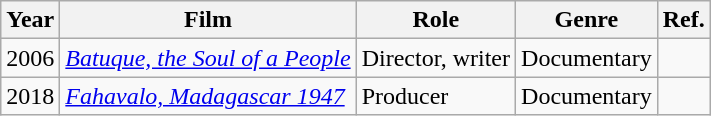<table class="wikitable">
<tr>
<th>Year</th>
<th>Film</th>
<th>Role</th>
<th>Genre</th>
<th>Ref.</th>
</tr>
<tr>
<td>2006</td>
<td><em><a href='#'>Batuque, the Soul of a People</a></em></td>
<td>Director, writer</td>
<td>Documentary</td>
<td></td>
</tr>
<tr>
<td>2018</td>
<td><em><a href='#'>Fahavalo, Madagascar 1947</a></em></td>
<td>Producer</td>
<td>Documentary</td>
<td></td>
</tr>
</table>
